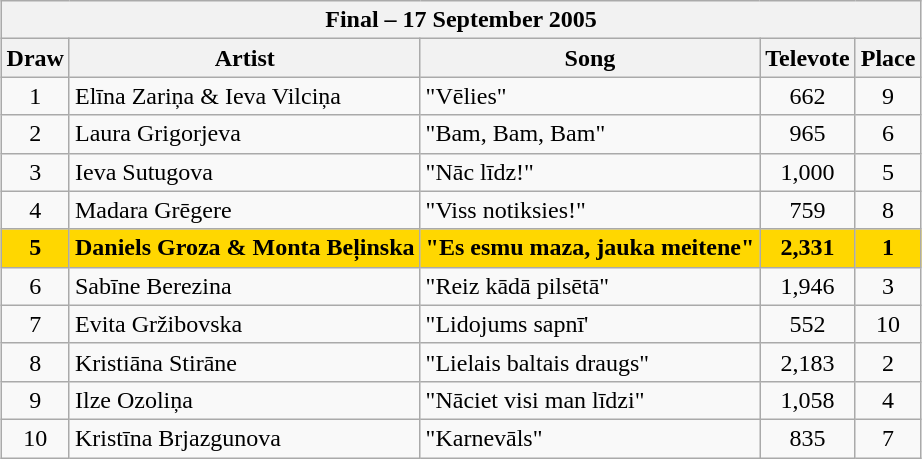<table class="sortable wikitable" style="margin: 1em auto 1em auto; text-align:center">
<tr>
<th colspan="5">Final – 17 September 2005</th>
</tr>
<tr>
<th>Draw</th>
<th>Artist</th>
<th>Song</th>
<th>Televote</th>
<th>Place</th>
</tr>
<tr>
<td>1</td>
<td align="left">Elīna Zariņa & Ieva Vilciņa</td>
<td align="left">"Vēlies"</td>
<td>662</td>
<td>9</td>
</tr>
<tr>
<td>2</td>
<td align="left">Laura Grigorjeva</td>
<td align="left">"Bam, Bam, Bam"</td>
<td>965</td>
<td>6</td>
</tr>
<tr>
<td>3</td>
<td align="left">Ieva Sutugova</td>
<td align="left">"Nāc līdz!"</td>
<td>1,000</td>
<td>5</td>
</tr>
<tr>
<td>4</td>
<td align="left">Madara Grēgere</td>
<td align="left">"Viss notiksies!"</td>
<td>759</td>
<td>8</td>
</tr>
<tr style="font-weight:bold; background:gold;">
<td>5</td>
<td align="left">Daniels Groza & Monta Beļinska</td>
<td align="left">"Es esmu maza, jauka meitene"</td>
<td>2,331</td>
<td>1</td>
</tr>
<tr>
<td>6</td>
<td align="left">Sabīne Berezina</td>
<td align="left">"Reiz kādā pilsētā"</td>
<td>1,946</td>
<td>3</td>
</tr>
<tr>
<td>7</td>
<td align="left">Evita Gržibovska</td>
<td align="left">"Lidojums sapnī'</td>
<td>552</td>
<td>10</td>
</tr>
<tr>
<td>8</td>
<td align="left">Kristiāna Stirāne</td>
<td align="left">"Lielais baltais draugs"</td>
<td>2,183</td>
<td>2</td>
</tr>
<tr>
<td>9</td>
<td align="left">Ilze Ozoliņa</td>
<td align="left">"Nāciet visi man līdzi"</td>
<td>1,058</td>
<td>4</td>
</tr>
<tr>
<td>10</td>
<td align="left">Kristīna Brjazgunova</td>
<td align="left">"Karnevāls"</td>
<td>835</td>
<td>7</td>
</tr>
</table>
